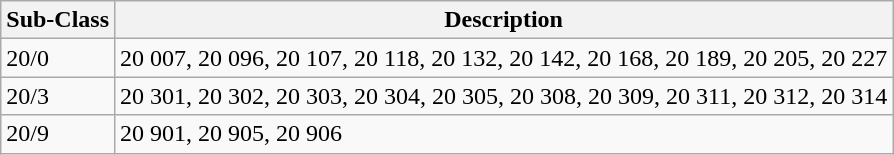<table class="wikitable">
<tr>
<th>Sub-Class</th>
<th>Description</th>
</tr>
<tr>
<td>20/0</td>
<td>20 007, 20 096, 20 107, 20 118, 20 132, 20 142, 20 168, 20 189, 20 205, 20 227</td>
</tr>
<tr>
<td>20/3</td>
<td>20 301, 20 302, 20 303, 20 304, 20 305, 20 308, 20 309, 20 311, 20 312, 20 314</td>
</tr>
<tr>
<td>20/9</td>
<td>20 901, 20 905, 20 906</td>
</tr>
</table>
